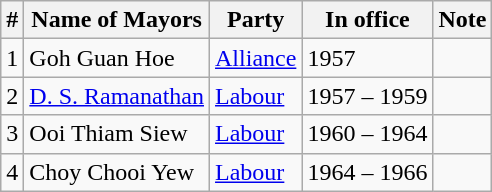<table class="wikitable">
<tr>
<th>#</th>
<th>Name of Mayors</th>
<th>Party</th>
<th>In office</th>
<th>Note</th>
</tr>
<tr>
<td>1</td>
<td>Goh Guan Hoe</td>
<td><a href='#'>Alliance</a></td>
<td>1957</td>
<td></td>
</tr>
<tr>
<td>2</td>
<td><a href='#'>D. S. Ramanathan</a></td>
<td><a href='#'>Labour</a></td>
<td>1957 – 1959</td>
<td></td>
</tr>
<tr>
<td>3</td>
<td>Ooi Thiam Siew</td>
<td><a href='#'>Labour</a></td>
<td>1960 – 1964</td>
<td></td>
</tr>
<tr>
<td>4</td>
<td>Choy Chooi Yew</td>
<td><a href='#'>Labour</a></td>
<td>1964 – 1966</td>
<td></td>
</tr>
</table>
